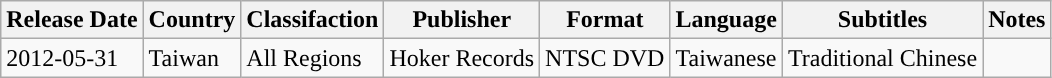<table class="wikitable">
<tr>
<th>Release Date</th>
<th>Country</th>
<th>Classifaction</th>
<th>Publisher</th>
<th>Format</th>
<th>Language</th>
<th>Subtitles</th>
<th>Notes</th>
</tr>
<tr>
<td>2012-05-31</td>
<td>Taiwan</td>
<td>All Regions</td>
<td>Hoker Records</td>
<td>NTSC DVD</td>
<td>Taiwanese</td>
<td>Traditional Chinese</td>
<td></td>
</tr>
</table>
